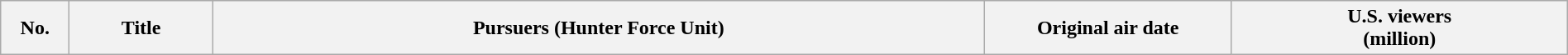<table class="wikitable plainrowheaders" style="width:100%; margin:auto;">
<tr>
<th scope="col" style="width:3em;">No.</th>
<th scope="col">Title</th>
<th scope="col">Pursuers (Hunter Force Unit)</th>
<th scope="col" style="width:12em;">Original air date</th>
<th scope="col">U.S. viewers<br>(million)<br>










</th>
</tr>
</table>
